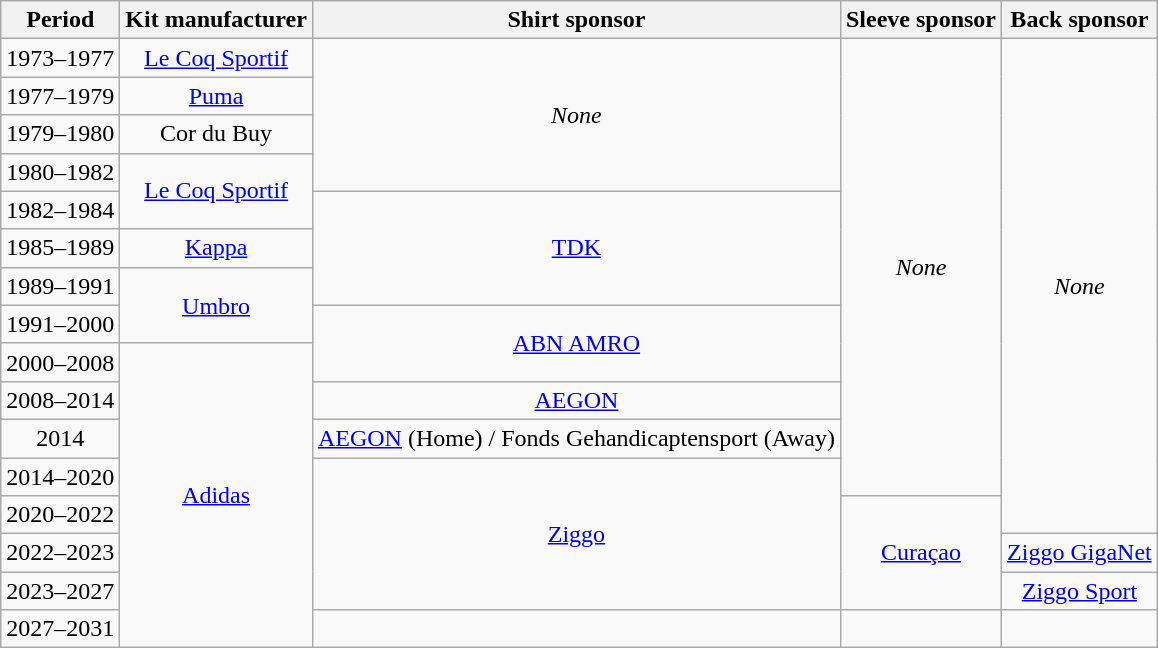<table class="wikitable" style="text-align: center">
<tr>
<th>Period</th>
<th>Kit manufacturer</th>
<th>Shirt sponsor</th>
<th>Sleeve sponsor</th>
<th>Back sponsor</th>
</tr>
<tr>
<td>1973–1977</td>
<td><a href='#'>Le Coq Sportif</a></td>
<td rowspan=4><em>None</em></td>
<td rowspan="12"><em>None</em></td>
<td rowspan="13"><em>None</em></td>
</tr>
<tr>
<td>1977–1979</td>
<td><a href='#'>Puma</a></td>
</tr>
<tr>
<td>1979–1980</td>
<td>Cor du Buy</td>
</tr>
<tr>
<td>1980–1982</td>
<td rowspan=2><a href='#'>Le Coq Sportif</a></td>
</tr>
<tr>
<td>1982–1984</td>
<td rowspan=3><a href='#'>TDK</a></td>
</tr>
<tr>
<td>1985–1989</td>
<td><a href='#'>Kappa</a></td>
</tr>
<tr>
<td>1989–1991</td>
<td rowspan=2><a href='#'>Umbro</a></td>
</tr>
<tr>
<td>1991–2000</td>
<td rowspan=2><a href='#'>ABN AMRO</a></td>
</tr>
<tr>
<td>2000–2008</td>
<td rowspan="8"><a href='#'>Adidas</a></td>
</tr>
<tr>
<td>2008–2014</td>
<td><a href='#'>AEGON</a></td>
</tr>
<tr>
<td>2014</td>
<td><a href='#'>AEGON</a> (Home) / Fonds Gehandicaptensport (Away)</td>
</tr>
<tr>
<td>2014–2020</td>
<td rowspan="4"><a href='#'>Ziggo</a></td>
</tr>
<tr>
<td>2020–2022</td>
<td rowspan="3"><a href='#'>Curaçao</a></td>
</tr>
<tr>
<td>2022–2023</td>
<td><a href='#'>Ziggo GigaNet</a></td>
</tr>
<tr>
<td>2023–2027</td>
<td><a href='#'>Ziggo Sport</a></td>
</tr>
<tr>
<td>2027–2031</td>
<td></td>
<td></td>
<td></td>
</tr>
</table>
